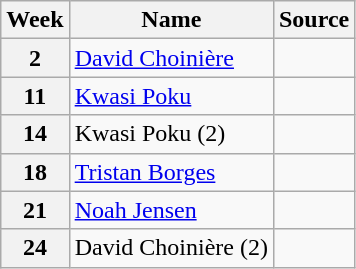<table class="wikitable">
<tr>
<th>Week</th>
<th>Name</th>
<th>Source</th>
</tr>
<tr>
<th scope=row style=text-align:center>2</th>
<td><a href='#'>David Choinière</a></td>
<td></td>
</tr>
<tr>
<th scope=row style=text-align:center>11</th>
<td><a href='#'>Kwasi Poku</a></td>
<td></td>
</tr>
<tr>
<th scope=row style=text-align:center>14</th>
<td>Kwasi Poku (2)</td>
<td></td>
</tr>
<tr>
<th scope=row style=text-align:center>18</th>
<td><a href='#'>Tristan Borges</a></td>
<td></td>
</tr>
<tr>
<th scope=row style=text-align:center>21</th>
<td><a href='#'>Noah Jensen</a></td>
<td></td>
</tr>
<tr>
<th scope=row style=text-align:center>24</th>
<td>David Choinière (2)</td>
<td></td>
</tr>
</table>
